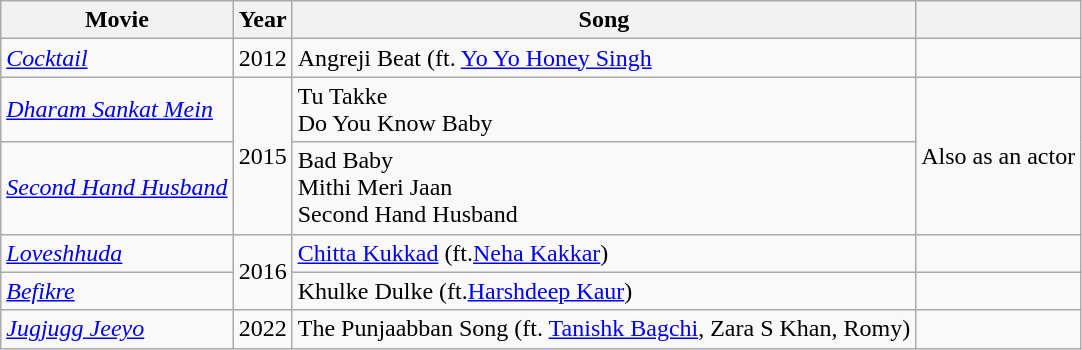<table class="wikitable">
<tr>
<th>Movie</th>
<th>Year</th>
<th>Song</th>
<th></th>
</tr>
<tr>
<td><em><a href='#'>Cocktail</a></em></td>
<td>2012</td>
<td>Angreji Beat (ft. <a href='#'>Yo Yo Honey Singh</a></td>
<td></td>
</tr>
<tr>
<td><em><a href='#'>Dharam Sankat Mein</a></em></td>
<td rowspan="2">2015</td>
<td>Tu Takke<br>Do You Know Baby</td>
<td rowspan=2>Also as an actor</td>
</tr>
<tr>
<td><em><a href='#'>Second Hand Husband</a></em></td>
<td>Bad Baby<br> Mithi Meri Jaan<br>Second Hand Husband</td>
</tr>
<tr>
<td><em><a href='#'>Loveshhuda</a></em></td>
<td rowspan="2">2016</td>
<td><a href='#'>Chitta Kukkad</a> (ft.<a href='#'>Neha Kakkar</a>)</td>
<td></td>
</tr>
<tr>
<td><em><a href='#'>Befikre</a></em></td>
<td>Khulke Dulke (ft.<a href='#'>Harshdeep Kaur</a>)</td>
<td></td>
</tr>
<tr>
<td><em><a href='#'>Jugjugg Jeeyo</a></em></td>
<td>2022</td>
<td>The Punjaabban Song (ft. <a href='#'>Tanishk Bagchi</a>, Zara S Khan, Romy)</td>
<td></td>
</tr>
</table>
